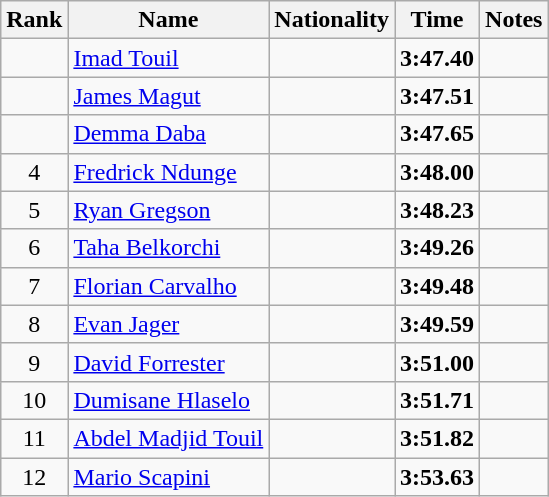<table class="wikitable sortable" style="text-align:center">
<tr>
<th>Rank</th>
<th>Name</th>
<th>Nationality</th>
<th>Time</th>
<th>Notes</th>
</tr>
<tr>
<td></td>
<td align=left><a href='#'>Imad Touil</a></td>
<td align=left></td>
<td><strong>3:47.40</strong></td>
<td></td>
</tr>
<tr>
<td></td>
<td align=left><a href='#'>James Magut</a></td>
<td align=left></td>
<td><strong>3:47.51</strong></td>
<td></td>
</tr>
<tr>
<td></td>
<td align=left><a href='#'>Demma Daba</a></td>
<td align=left></td>
<td><strong>3:47.65</strong></td>
<td></td>
</tr>
<tr>
<td>4</td>
<td align=left><a href='#'>Fredrick Ndunge</a></td>
<td align=left></td>
<td><strong>3:48.00</strong></td>
<td></td>
</tr>
<tr>
<td>5</td>
<td align=left><a href='#'>Ryan Gregson</a></td>
<td align=left></td>
<td><strong>3:48.23</strong></td>
<td></td>
</tr>
<tr>
<td>6</td>
<td align=left><a href='#'>Taha Belkorchi</a></td>
<td align=left></td>
<td><strong>3:49.26</strong></td>
<td></td>
</tr>
<tr>
<td>7</td>
<td align=left><a href='#'>Florian Carvalho</a></td>
<td align=left></td>
<td><strong>3:49.48</strong></td>
<td></td>
</tr>
<tr>
<td>8</td>
<td align=left><a href='#'>Evan Jager</a></td>
<td align=left></td>
<td><strong>3:49.59</strong></td>
<td></td>
</tr>
<tr>
<td>9</td>
<td align=left><a href='#'>David Forrester</a></td>
<td align=left></td>
<td><strong>3:51.00</strong></td>
<td></td>
</tr>
<tr>
<td>10</td>
<td align=left><a href='#'>Dumisane Hlaselo</a></td>
<td align=left></td>
<td><strong>3:51.71</strong></td>
<td></td>
</tr>
<tr>
<td>11</td>
<td align=left><a href='#'>Abdel Madjid Touil</a></td>
<td align=left></td>
<td><strong>3:51.82</strong></td>
<td></td>
</tr>
<tr>
<td>12</td>
<td align=left><a href='#'>Mario Scapini</a></td>
<td align=left></td>
<td><strong>3:53.63</strong></td>
<td></td>
</tr>
</table>
